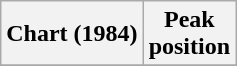<table class="wikitable">
<tr>
<th>Chart (1984)</th>
<th>Peak <br> position</th>
</tr>
<tr>
</tr>
</table>
